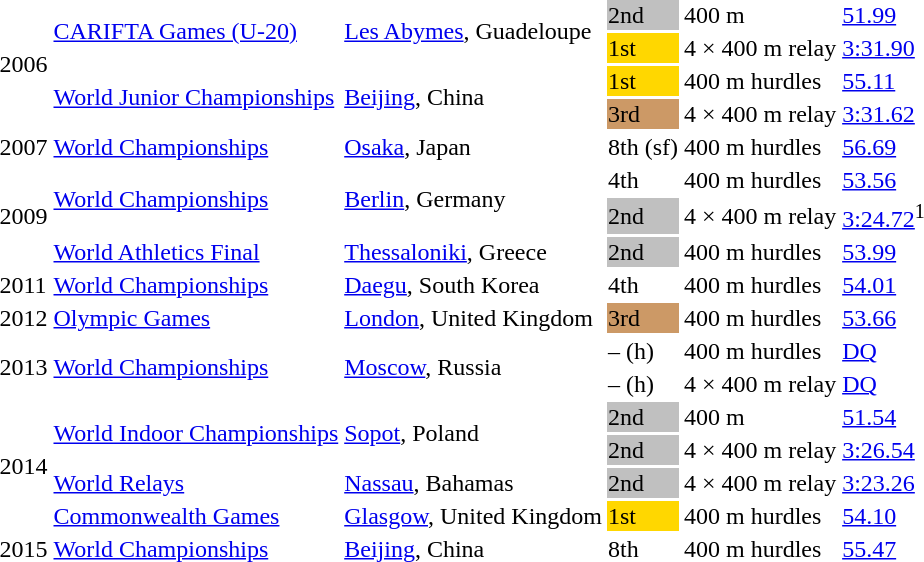<table>
<tr>
<td rowspan=4>2006</td>
<td rowspan=2><a href='#'>CARIFTA Games (U-20)</a></td>
<td rowspan=2><a href='#'>Les Abymes</a>, Guadeloupe</td>
<td bgcolor=silver>2nd</td>
<td>400 m</td>
<td><a href='#'>51.99</a></td>
</tr>
<tr>
<td bgcolor=gold>1st</td>
<td>4 × 400 m relay</td>
<td><a href='#'>3:31.90</a> <strong></strong></td>
</tr>
<tr>
<td rowspan=2><a href='#'>World Junior Championships</a></td>
<td rowspan=2><a href='#'>Beijing</a>, China</td>
<td bgcolor=gold>1st</td>
<td>400 m hurdles</td>
<td><a href='#'>55.11</a></td>
</tr>
<tr>
<td bgcolor=cc9966>3rd</td>
<td>4 × 400 m relay</td>
<td><a href='#'>3:31.62</a></td>
</tr>
<tr>
<td>2007</td>
<td><a href='#'>World Championships</a></td>
<td><a href='#'>Osaka</a>, Japan</td>
<td>8th (sf)</td>
<td>400 m hurdles</td>
<td><a href='#'>56.69</a></td>
</tr>
<tr>
<td rowspan=3>2009</td>
<td rowspan=2><a href='#'>World Championships</a></td>
<td rowspan=2><a href='#'>Berlin</a>, Germany</td>
<td>4th</td>
<td>400 m hurdles</td>
<td><a href='#'>53.56</a></td>
</tr>
<tr>
<td bgcolor=silver>2nd</td>
<td>4 × 400 m relay</td>
<td><a href='#'>3:24.72</a><sup>1</sup></td>
</tr>
<tr>
<td><a href='#'>World Athletics Final</a></td>
<td><a href='#'>Thessaloniki</a>, Greece</td>
<td bgcolor=silver>2nd</td>
<td>400 m hurdles</td>
<td><a href='#'>53.99</a></td>
</tr>
<tr>
<td>2011</td>
<td><a href='#'>World Championships</a></td>
<td><a href='#'>Daegu</a>, South Korea</td>
<td>4th</td>
<td>400 m hurdles</td>
<td><a href='#'>54.01</a></td>
</tr>
<tr>
<td>2012</td>
<td><a href='#'>Olympic Games</a></td>
<td><a href='#'>London</a>, United Kingdom</td>
<td bgcolor=cc9966>3rd</td>
<td>400 m hurdles</td>
<td><a href='#'>53.66</a></td>
</tr>
<tr>
<td rowspan=2>2013</td>
<td rowspan=2><a href='#'>World Championships</a></td>
<td rowspan=2><a href='#'>Moscow</a>, Russia</td>
<td>– (h)</td>
<td>400 m hurdles</td>
<td><a href='#'>DQ</a></td>
</tr>
<tr>
<td>– (h)</td>
<td>4 × 400 m relay</td>
<td><a href='#'>DQ</a></td>
</tr>
<tr>
<td rowspan=4>2014</td>
<td rowspan=2><a href='#'>World Indoor Championships</a></td>
<td rowspan=2><a href='#'>Sopot</a>, Poland</td>
<td bgcolor=silver>2nd</td>
<td>400 m</td>
<td><a href='#'>51.54</a></td>
</tr>
<tr>
<td bgcolor=silver>2nd</td>
<td>4 × 400 m relay</td>
<td><a href='#'>3:26.54</a></td>
</tr>
<tr>
<td><a href='#'>World Relays</a></td>
<td><a href='#'>Nassau</a>, Bahamas</td>
<td bgcolor=silver>2nd</td>
<td>4 × 400 m relay</td>
<td><a href='#'>3:23.26</a></td>
</tr>
<tr>
<td><a href='#'>Commonwealth Games</a></td>
<td><a href='#'>Glasgow</a>, United Kingdom</td>
<td bgcolor=gold>1st</td>
<td>400 m hurdles</td>
<td><a href='#'>54.10</a></td>
</tr>
<tr>
<td>2015</td>
<td><a href='#'>World Championships</a></td>
<td><a href='#'>Beijing</a>, China</td>
<td>8th</td>
<td>400 m hurdles</td>
<td><a href='#'>55.47</a></td>
</tr>
</table>
